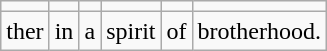<table class=wikitable>
<tr align=center>
<td></td>
<td></td>
<td></td>
<td></td>
<td></td>
<td></td>
</tr>
<tr align=center>
<td>ther</td>
<td>in</td>
<td>a</td>
<td>spirit</td>
<td>of</td>
<td>brotherhood.</td>
</tr>
</table>
